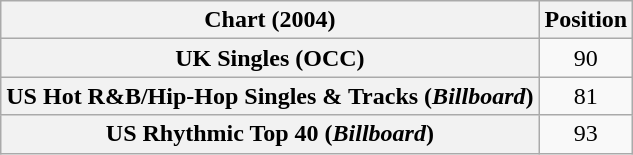<table class="wikitable sortable plainrowheaders" style="text-align:center">
<tr>
<th>Chart (2004)</th>
<th>Position</th>
</tr>
<tr>
<th scope="row">UK Singles (OCC)</th>
<td>90</td>
</tr>
<tr>
<th scope="row">US Hot R&B/Hip-Hop Singles & Tracks (<em>Billboard</em>)</th>
<td>81</td>
</tr>
<tr>
<th scope="row">US Rhythmic Top 40 (<em>Billboard</em>)</th>
<td>93</td>
</tr>
</table>
